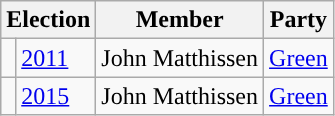<table class="wikitable">
<tr>
<th colspan="2">Election</th>
<th>Member</th>
<th>Party</th>
</tr>
<tr>
<td style="background-color: "></td>
<td><a href='#'>2011</a></td>
<td>John Matthissen</td>
<td><a href='#'>Green</a></td>
</tr>
<tr>
<td style="background-color: "></td>
<td><a href='#'>2015</a></td>
<td>John Matthissen</td>
<td><a href='#'>Green</a></td>
</tr>
</table>
